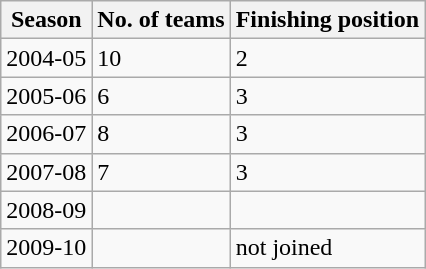<table class="wikitable">
<tr>
<th>Season</th>
<th>No. of teams</th>
<th>Finishing position</th>
</tr>
<tr>
<td>2004-05</td>
<td>10</td>
<td>2</td>
</tr>
<tr>
<td>2005-06</td>
<td>6</td>
<td>3</td>
</tr>
<tr>
<td>2006-07</td>
<td>8</td>
<td>3</td>
</tr>
<tr>
<td>2007-08</td>
<td>7</td>
<td>3</td>
</tr>
<tr>
<td>2008-09</td>
<td></td>
<td></td>
</tr>
<tr>
<td>2009-10</td>
<td></td>
<td>not joined</td>
</tr>
</table>
